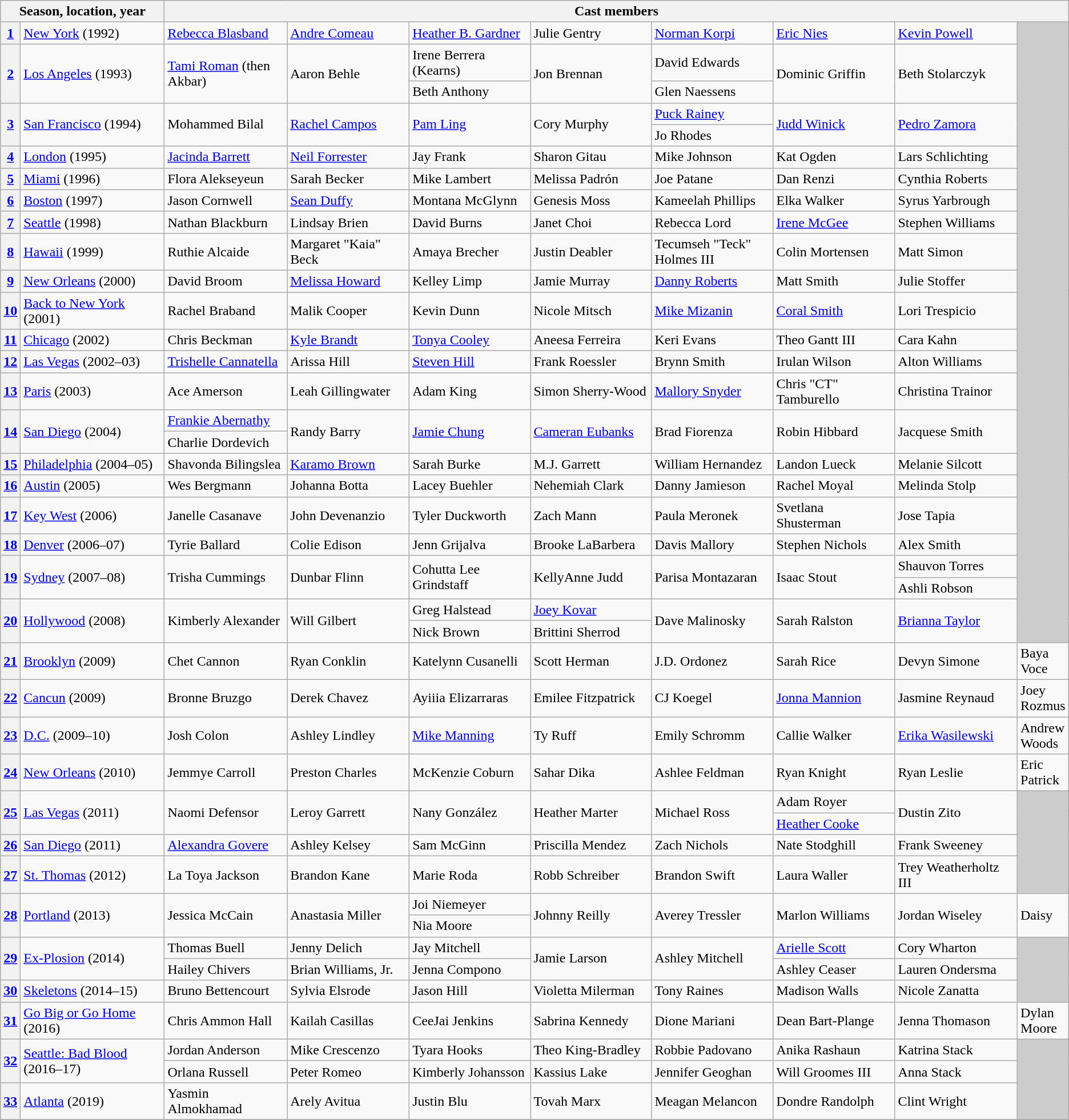<table class="wikitable">
<tr>
<th colspan=2 style="width:16%">Season, location, year</th>
<th colspan=8>Cast members</th>
</tr>
<tr>
<th><a href='#'>1</a></th>
<td><a href='#'>New York</a> (1992)</td>
<td style="width:12%"><a href='#'>Rebecca Blasband</a></td>
<td style="width:12%"><a href='#'>Andre Comeau</a></td>
<td style="width:12%"><a href='#'>Heather B. Gardner</a></td>
<td style="width:12%">Julie Gentry</td>
<td style="width:12%"><a href='#'>Norman Korpi</a></td>
<td style="width:12%"><a href='#'>Eric Nies</a></td>
<td style="width:12%"><a href='#'>Kevin Powell</a></td>
<td rowspan=25 bgcolor="#CCCCCC"></td>
</tr>
<tr>
<th rowspan=2><a href='#'>2</a></th>
<td rowspan=2><a href='#'>Los Angeles</a> (1993)</td>
<td rowspan=2><a href='#'>Tami Roman</a> (then Akbar)</td>
<td rowspan=2>Aaron Behle</td>
<td>Irene Berrera (Kearns)</td>
<td rowspan=2>Jon Brennan</td>
<td>David Edwards</td>
<td rowspan=2>Dominic Griffin</td>
<td rowspan=2>Beth Stolarczyk</td>
</tr>
<tr>
<td>Beth Anthony</td>
<td>Glen Naessens</td>
</tr>
<tr>
<th rowspan=2><a href='#'>3</a></th>
<td rowspan=2><a href='#'>San Francisco</a> (1994)</td>
<td rowspan=2>Mohammed Bilal</td>
<td rowspan=2><a href='#'>Rachel Campos</a></td>
<td rowspan=2><a href='#'>Pam Ling</a></td>
<td rowspan=2>Cory Murphy</td>
<td><a href='#'>Puck Rainey</a></td>
<td rowspan=2><a href='#'>Judd Winick</a></td>
<td rowspan=2><a href='#'>Pedro Zamora</a></td>
</tr>
<tr>
<td>Jo Rhodes</td>
</tr>
<tr>
<th><a href='#'>4</a></th>
<td><a href='#'>London</a> (1995)</td>
<td><a href='#'>Jacinda Barrett</a></td>
<td><a href='#'>Neil Forrester</a></td>
<td>Jay Frank</td>
<td>Sharon Gitau</td>
<td>Mike Johnson</td>
<td>Kat Ogden</td>
<td>Lars Schlichting</td>
</tr>
<tr>
<th><a href='#'>5</a></th>
<td><a href='#'>Miami</a> (1996)</td>
<td>Flora Alekseyeun</td>
<td>Sarah Becker</td>
<td>Mike Lambert</td>
<td>Melissa Padrón</td>
<td>Joe Patane</td>
<td>Dan Renzi</td>
<td>Cynthia Roberts</td>
</tr>
<tr>
<th><a href='#'>6</a></th>
<td><a href='#'>Boston</a> (1997)</td>
<td>Jason Cornwell</td>
<td><a href='#'>Sean Duffy</a></td>
<td>Montana McGlynn</td>
<td>Genesis Moss</td>
<td>Kameelah Phillips</td>
<td>Elka Walker</td>
<td>Syrus Yarbrough</td>
</tr>
<tr>
<th><a href='#'>7</a></th>
<td><a href='#'>Seattle</a> (1998)</td>
<td>Nathan Blackburn</td>
<td>Lindsay Brien</td>
<td>David Burns</td>
<td>Janet Choi</td>
<td>Rebecca Lord</td>
<td><a href='#'>Irene McGee</a></td>
<td>Stephen Williams</td>
</tr>
<tr>
<th><a href='#'>8</a></th>
<td><a href='#'>Hawaii</a> (1999)</td>
<td>Ruthie Alcaide</td>
<td>Margaret "Kaia" Beck</td>
<td>Amaya Brecher</td>
<td>Justin Deabler</td>
<td>Tecumseh "Teck" Holmes III</td>
<td>Colin Mortensen</td>
<td>Matt Simon</td>
</tr>
<tr>
<th><a href='#'>9</a></th>
<td><a href='#'>New Orleans</a> (2000)</td>
<td>David Broom</td>
<td><a href='#'>Melissa Howard</a></td>
<td>Kelley Limp</td>
<td>Jamie Murray</td>
<td><a href='#'>Danny Roberts</a></td>
<td>Matt Smith</td>
<td>Julie Stoffer</td>
</tr>
<tr>
<th><a href='#'>10</a></th>
<td><a href='#'>Back to New York</a> (2001)</td>
<td>Rachel Braband</td>
<td>Malik Cooper</td>
<td>Kevin Dunn</td>
<td>Nicole Mitsch</td>
<td><a href='#'>Mike Mizanin</a></td>
<td><a href='#'>Coral Smith</a></td>
<td>Lori Trespicio</td>
</tr>
<tr>
<th><a href='#'>11</a></th>
<td><a href='#'>Chicago</a> (2002)</td>
<td>Chris Beckman</td>
<td><a href='#'>Kyle Brandt</a></td>
<td><a href='#'>Tonya Cooley</a></td>
<td>Aneesa Ferreira</td>
<td>Keri Evans</td>
<td>Theo Gantt III</td>
<td>Cara Kahn</td>
</tr>
<tr>
<th><a href='#'>12</a></th>
<td><a href='#'>Las Vegas</a> (2002–03)</td>
<td><a href='#'>Trishelle Cannatella</a></td>
<td>Arissa Hill</td>
<td><a href='#'>Steven Hill</a></td>
<td>Frank Roessler</td>
<td>Brynn Smith</td>
<td>Irulan Wilson</td>
<td>Alton Williams</td>
</tr>
<tr>
<th><a href='#'>13</a></th>
<td><a href='#'>Paris</a> (2003)</td>
<td>Ace Amerson</td>
<td>Leah Gillingwater</td>
<td>Adam King</td>
<td>Simon Sherry-Wood</td>
<td><a href='#'>Mallory Snyder</a></td>
<td>Chris "CT" Tamburello</td>
<td>Christina Trainor</td>
</tr>
<tr>
<th rowspan=2><a href='#'>14</a></th>
<td rowspan=2><a href='#'>San Diego</a> (2004)</td>
<td><a href='#'>Frankie Abernathy</a></td>
<td rowspan=2>Randy Barry</td>
<td rowspan=2><a href='#'>Jamie Chung</a></td>
<td rowspan=2><a href='#'>Cameran Eubanks</a></td>
<td rowspan=2>Brad Fiorenza</td>
<td rowspan=2>Robin Hibbard</td>
<td rowspan=2>Jacquese Smith</td>
</tr>
<tr>
<td>Charlie Dordevich</td>
</tr>
<tr>
<th><a href='#'>15</a></th>
<td><a href='#'>Philadelphia</a> (2004–05)</td>
<td>Shavonda Bilingslea</td>
<td><a href='#'>Karamo Brown</a></td>
<td>Sarah Burke</td>
<td>M.J. Garrett</td>
<td>William Hernandez</td>
<td>Landon Lueck</td>
<td>Melanie Silcott</td>
</tr>
<tr>
<th><a href='#'>16</a></th>
<td><a href='#'>Austin</a> (2005)</td>
<td>Wes Bergmann</td>
<td>Johanna Botta</td>
<td>Lacey Buehler</td>
<td>Nehemiah Clark</td>
<td>Danny Jamieson</td>
<td>Rachel Moyal</td>
<td>Melinda Stolp</td>
</tr>
<tr>
<th><a href='#'>17</a></th>
<td><a href='#'>Key West</a> (2006)</td>
<td>Janelle Casanave</td>
<td>John Devenanzio</td>
<td>Tyler Duckworth</td>
<td>Zach Mann</td>
<td>Paula Meronek</td>
<td>Svetlana Shusterman</td>
<td>Jose Tapia</td>
</tr>
<tr>
<th><a href='#'>18</a></th>
<td><a href='#'>Denver</a> (2006–07)</td>
<td>Tyrie Ballard</td>
<td>Colie Edison</td>
<td>Jenn Grijalva</td>
<td>Brooke LaBarbera</td>
<td>Davis Mallory</td>
<td>Stephen Nichols</td>
<td>Alex Smith</td>
</tr>
<tr>
<th rowspan=2><a href='#'>19</a></th>
<td rowspan=2><a href='#'>Sydney</a> (2007–08)</td>
<td rowspan=2>Trisha Cummings</td>
<td rowspan=2>Dunbar Flinn</td>
<td rowspan=2>Cohutta Lee Grindstaff</td>
<td rowspan=2>KellyAnne Judd</td>
<td rowspan=2>Parisa Montazaran</td>
<td rowspan=2>Isaac Stout</td>
<td>Shauvon Torres</td>
</tr>
<tr>
<td>Ashli Robson</td>
</tr>
<tr>
<th rowspan=2><a href='#'>20</a></th>
<td rowspan=2><a href='#'>Hollywood</a> (2008)</td>
<td rowspan=2>Kimberly Alexander</td>
<td rowspan=2>Will Gilbert</td>
<td>Greg Halstead</td>
<td><a href='#'>Joey Kovar</a></td>
<td rowspan=2>Dave Malinosky</td>
<td rowspan=2>Sarah Ralston</td>
<td rowspan=2><a href='#'>Brianna Taylor</a></td>
</tr>
<tr>
<td>Nick Brown</td>
<td>Brittini Sherrod</td>
</tr>
<tr>
<th><a href='#'>21</a></th>
<td><a href='#'>Brooklyn</a> (2009)</td>
<td>Chet Cannon</td>
<td>Ryan Conklin</td>
<td>Katelynn Cusanelli</td>
<td>Scott Herman</td>
<td>J.D. Ordonez</td>
<td>Sarah Rice</td>
<td>Devyn Simone</td>
<td>Baya Voce</td>
</tr>
<tr>
<th><a href='#'>22</a></th>
<td><a href='#'>Cancun</a> (2009)</td>
<td>Bronne Bruzgo</td>
<td>Derek Chavez</td>
<td>Ayiiia Elizarraras</td>
<td>Emilee Fitzpatrick</td>
<td>CJ Koegel</td>
<td><a href='#'>Jonna Mannion</a></td>
<td>Jasmine Reynaud</td>
<td>Joey Rozmus</td>
</tr>
<tr>
<th><a href='#'>23</a></th>
<td><a href='#'>D.C.</a> (2009–10)</td>
<td>Josh Colon</td>
<td>Ashley Lindley</td>
<td><a href='#'>Mike Manning</a></td>
<td>Ty Ruff</td>
<td>Emily Schromm</td>
<td>Callie Walker</td>
<td><a href='#'>Erika Wasilewski</a></td>
<td>Andrew Woods</td>
</tr>
<tr>
<th><a href='#'>24</a></th>
<td><a href='#'>New Orleans</a> (2010)</td>
<td>Jemmye Carroll</td>
<td>Preston Charles</td>
<td>McKenzie Coburn</td>
<td>Sahar Dika</td>
<td>Ashlee Feldman</td>
<td>Ryan Knight</td>
<td>Ryan Leslie</td>
<td>Eric Patrick</td>
</tr>
<tr>
<th rowspan=2><a href='#'>25</a></th>
<td rowspan=2><a href='#'>Las Vegas</a> (2011)</td>
<td rowspan=2>Naomi Defensor</td>
<td rowspan=2>Leroy Garrett</td>
<td rowspan=2>Nany González</td>
<td rowspan=2>Heather Marter</td>
<td rowspan=2>Michael Ross</td>
<td>Adam Royer</td>
<td rowspan=2>Dustin Zito</td>
<td rowspan=4 bgcolor="#CCCCCC"></td>
</tr>
<tr>
<td><a href='#'>Heather Cooke</a></td>
</tr>
<tr>
<th><a href='#'>26</a></th>
<td><a href='#'>San Diego</a> (2011)</td>
<td><a href='#'>Alexandra Govere</a></td>
<td>Ashley Kelsey</td>
<td>Sam McGinn</td>
<td>Priscilla Mendez</td>
<td>Zach Nichols</td>
<td>Nate Stodghill</td>
<td>Frank Sweeney</td>
</tr>
<tr>
<th><a href='#'>27</a></th>
<td><a href='#'>St. Thomas</a> (2012)</td>
<td>La Toya Jackson</td>
<td>Brandon Kane</td>
<td>Marie Roda</td>
<td>Robb Schreiber</td>
<td>Brandon Swift</td>
<td>Laura Waller</td>
<td>Trey Weatherholtz III</td>
</tr>
<tr>
<th rowspan=2><a href='#'>28</a></th>
<td rowspan=2><a href='#'>Portland</a> (2013)</td>
<td rowspan=2>Jessica McCain</td>
<td rowspan=2>Anastasia Miller</td>
<td>Joi Niemeyer</td>
<td rowspan=2>Johnny Reilly</td>
<td rowspan=2>Averey Tressler</td>
<td rowspan=2>Marlon Williams</td>
<td rowspan=2>Jordan Wiseley</td>
<td rowspan=2>Daisy</td>
</tr>
<tr>
<td>Nia Moore</td>
</tr>
<tr>
<th rowspan=2><a href='#'>29</a></th>
<td rowspan=2><a href='#'>Ex-Plosion</a> (2014)</td>
<td>Thomas Buell</td>
<td>Jenny Delich</td>
<td>Jay Mitchell</td>
<td rowspan=2>Jamie Larson</td>
<td rowspan=2>Ashley Mitchell</td>
<td><a href='#'>Arielle Scott</a></td>
<td>Cory Wharton</td>
<td rowspan=3 bgcolor="#CCCCCC"></td>
</tr>
<tr>
<td>Hailey Chivers</td>
<td>Brian Williams, Jr.</td>
<td>Jenna Compono</td>
<td>Ashley Ceaser</td>
<td>Lauren Ondersma</td>
</tr>
<tr>
<th><a href='#'>30</a></th>
<td><a href='#'>Skeletons</a> (2014–15)</td>
<td>Bruno Bettencourt</td>
<td>Sylvia Elsrode</td>
<td>Jason Hill</td>
<td>Violetta Milerman</td>
<td>Tony Raines</td>
<td>Madison Walls</td>
<td>Nicole Zanatta</td>
</tr>
<tr>
<th><a href='#'>31</a></th>
<td><a href='#'>Go Big or Go Home</a> (2016)</td>
<td>Chris Ammon Hall</td>
<td>Kailah Casillas</td>
<td>CeeJai Jenkins</td>
<td>Sabrina Kennedy</td>
<td>Dione Mariani</td>
<td>Dean Bart-Plange</td>
<td>Jenna Thomason</td>
<td>Dylan Moore</td>
</tr>
<tr>
<th rowspan=2><a href='#'>32</a></th>
<td rowspan=2><a href='#'>Seattle: Bad Blood</a> (2016–17)</td>
<td>Jordan Anderson</td>
<td>Mike Crescenzo</td>
<td>Tyara Hooks</td>
<td>Theo King-Bradley</td>
<td>Robbie Padovano</td>
<td>Anika Rashaun</td>
<td>Katrina Stack</td>
<td rowspan=3 colspan=3 bgcolor="#CCCCCC"></td>
</tr>
<tr>
<td>Orlana Russell</td>
<td>Peter Romeo</td>
<td>Kimberly Johansson</td>
<td>Kassius Lake</td>
<td>Jennifer Geoghan</td>
<td>Will Groomes III</td>
<td>Anna Stack</td>
</tr>
<tr>
<th><a href='#'>33</a></th>
<td><a href='#'>Atlanta</a> (2019)</td>
<td>Yasmin Almokhamad</td>
<td>Arely Avitua</td>
<td>Justin Blu</td>
<td>Tovah Marx</td>
<td>Meagan Melancon</td>
<td>Dondre Randolph</td>
<td>Clint Wright</td>
</tr>
<tr>
</tr>
</table>
